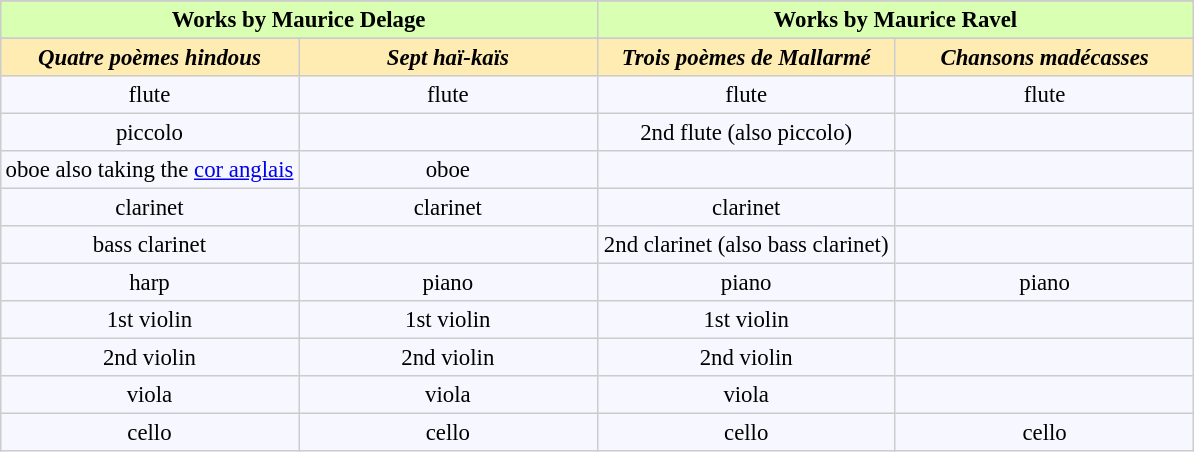<table bgcolor="#f7f8ff" cellpadding="3" cellspacing="0" border="2" style="margin:1em auto; text-align: center; font-size: 95%; border: #cccccc solid 1px; border-collapse: collapse;">
<tr>
</tr>
<tr>
</tr>
<tr bgcolor="#D9FFB2">
<th colspan="2">Works by Maurice Delage</th>
<th colspan="2">Works by Maurice Ravel</th>
</tr>
<tr>
</tr>
<tr bgcolor="#FFECB2">
<th scope="col" width="25%"><em>Quatre poèmes hindous</em></th>
<th scope="col" width="25%"><em>Sept haï-kaïs</em></th>
<th scope="col" width="25%"><em>Trois poèmes de Mallarmé</em></th>
<th scope="col" width="25%"><em>Chansons madécasses</em></th>
</tr>
<tr>
<td>flute</td>
<td>flute</td>
<td>flute</td>
<td>flute</td>
</tr>
<tr>
<td>piccolo</td>
<td></td>
<td>2nd flute (also piccolo)</td>
<td></td>
</tr>
<tr>
<td>oboe also taking the <a href='#'>cor anglais</a></td>
<td>oboe</td>
<td></td>
<td></td>
</tr>
<tr>
<td>clarinet</td>
<td>clarinet</td>
<td>clarinet</td>
<td></td>
</tr>
<tr>
<td>bass clarinet</td>
<td></td>
<td>2nd clarinet (also bass clarinet)</td>
<td></td>
</tr>
<tr>
<td>harp</td>
<td>piano</td>
<td>piano</td>
<td>piano</td>
</tr>
<tr>
<td>1st violin</td>
<td>1st violin</td>
<td>1st violin</td>
<td></td>
</tr>
<tr>
<td>2nd violin</td>
<td>2nd violin</td>
<td>2nd violin</td>
<td></td>
</tr>
<tr>
<td>viola</td>
<td>viola</td>
<td>viola</td>
<td></td>
</tr>
<tr>
<td>cello</td>
<td>cello</td>
<td>cello</td>
<td>cello</td>
</tr>
</table>
